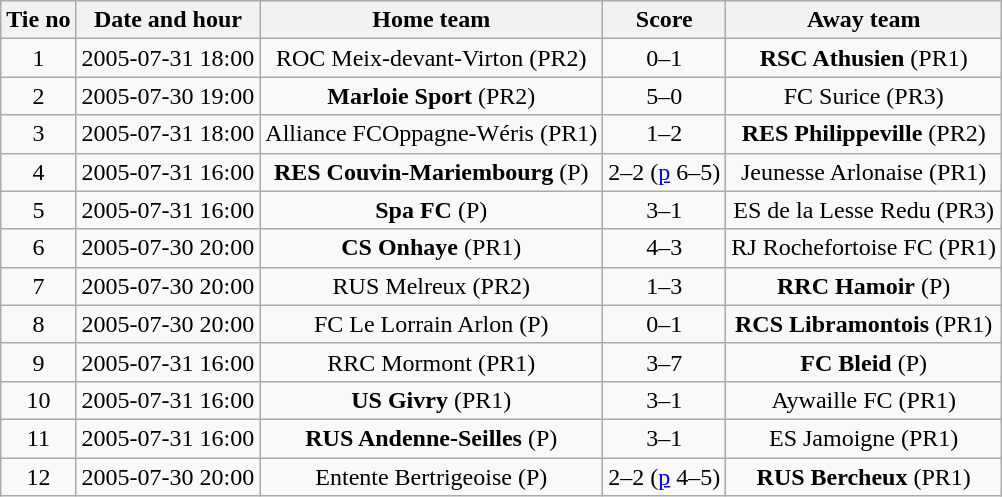<table class="wikitable" style="text-align: center">
<tr>
<th>Tie no</th>
<th>Date and hour</th>
<th>Home team</th>
<th>Score</th>
<th>Away team</th>
</tr>
<tr>
<td>1</td>
<td>2005-07-31 18:00</td>
<td>ROC Meix-devant-Virton (PR2)</td>
<td>0–1</td>
<td><strong>RSC Athusien</strong> (PR1)</td>
</tr>
<tr>
<td>2</td>
<td>2005-07-30 19:00</td>
<td><strong>Marloie Sport</strong> (PR2)</td>
<td>5–0</td>
<td>FC Surice (PR3)</td>
</tr>
<tr>
<td>3</td>
<td>2005-07-31 18:00</td>
<td>Alliance FCOppagne-Wéris (PR1)</td>
<td>1–2</td>
<td><strong>RES Philippeville</strong> (PR2)</td>
</tr>
<tr>
<td>4</td>
<td>2005-07-31 16:00</td>
<td><strong>RES Couvin-Mariembourg</strong> (P)</td>
<td>2–2 (<a href='#'>p</a> 6–5)</td>
<td>Jeunesse Arlonaise (PR1)</td>
</tr>
<tr>
<td>5</td>
<td>2005-07-31 16:00</td>
<td><strong>Spa FC</strong> (P)</td>
<td>3–1</td>
<td>ES de la Lesse Redu (PR3)</td>
</tr>
<tr>
<td>6</td>
<td>2005-07-30 20:00</td>
<td><strong>CS Onhaye</strong> (PR1)</td>
<td>4–3</td>
<td>RJ Rochefortoise FC (PR1)</td>
</tr>
<tr>
<td>7</td>
<td>2005-07-30 20:00</td>
<td>RUS Melreux (PR2)</td>
<td>1–3</td>
<td><strong>RRC Hamoir</strong> (P)</td>
</tr>
<tr>
<td>8</td>
<td>2005-07-30 20:00</td>
<td>FC Le Lorrain Arlon (P)</td>
<td>0–1</td>
<td><strong>RCS Libramontois</strong> (PR1)</td>
</tr>
<tr>
<td>9</td>
<td>2005-07-31 16:00</td>
<td>RRC Mormont (PR1)</td>
<td>3–7</td>
<td><strong>FC Bleid</strong> (P)</td>
</tr>
<tr>
<td>10</td>
<td>2005-07-31 16:00</td>
<td><strong>US Givry</strong> (PR1)</td>
<td>3–1</td>
<td>Aywaille FC (PR1)</td>
</tr>
<tr>
<td>11</td>
<td>2005-07-31 16:00</td>
<td><strong>RUS Andenne-Seilles</strong> (P)</td>
<td>3–1</td>
<td>ES Jamoigne (PR1)</td>
</tr>
<tr>
<td>12</td>
<td>2005-07-30 20:00</td>
<td>Entente Bertrigeoise (P)</td>
<td>2–2 (<a href='#'>p</a> 4–5)</td>
<td><strong>RUS Bercheux</strong> (PR1)</td>
</tr>
</table>
